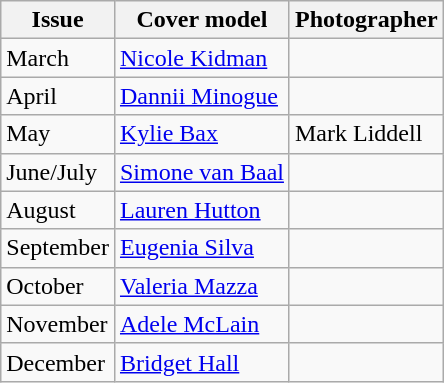<table class="sortable wikitable">
<tr>
<th>Issue</th>
<th>Cover model</th>
<th>Photographer</th>
</tr>
<tr>
<td>March</td>
<td><a href='#'>Nicole Kidman</a></td>
<td></td>
</tr>
<tr>
<td>April</td>
<td><a href='#'>Dannii Minogue</a></td>
<td></td>
</tr>
<tr>
<td>May</td>
<td><a href='#'>Kylie Bax</a></td>
<td>Mark Liddell</td>
</tr>
<tr>
<td>June/July</td>
<td><a href='#'>Simone van Baal</a></td>
<td></td>
</tr>
<tr>
<td>August</td>
<td><a href='#'>Lauren Hutton</a></td>
<td></td>
</tr>
<tr>
<td>September</td>
<td><a href='#'>Eugenia Silva</a></td>
<td></td>
</tr>
<tr>
<td>October</td>
<td><a href='#'>Valeria Mazza</a></td>
<td></td>
</tr>
<tr>
<td>November</td>
<td><a href='#'>Adele McLain</a></td>
<td></td>
</tr>
<tr>
<td>December</td>
<td><a href='#'>Bridget Hall</a></td>
<td></td>
</tr>
</table>
